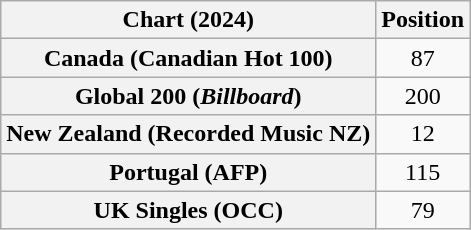<table class="wikitable sortable plainrowheaders" style="text-align:center">
<tr>
<th scope="col">Chart (2024)</th>
<th scope="col">Position</th>
</tr>
<tr>
<th scope="row">Canada (Canadian Hot 100)</th>
<td>87</td>
</tr>
<tr>
<th scope="row">Global 200 (<em>Billboard</em>)</th>
<td>200</td>
</tr>
<tr>
<th scope="row">New Zealand (Recorded Music NZ)</th>
<td>12</td>
</tr>
<tr>
<th scope="row">Portugal (AFP)</th>
<td>115</td>
</tr>
<tr>
<th scope="row">UK Singles (OCC)</th>
<td>79</td>
</tr>
</table>
